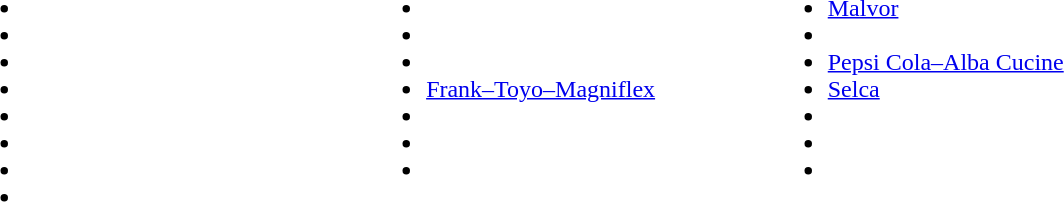<table>
<tr>
<td style="vertical-align:top; width:25%;"><br><ul><li></li><li></li><li></li><li></li><li></li><li></li><li></li><li></li></ul></td>
<td style="vertical-align:top; width:25%;"><br><ul><li></li><li></li><li></li><li><a href='#'>Frank–Toyo–Magniflex</a></li><li></li><li></li><li></li></ul></td>
<td style="vertical-align:top; width:25%;"><br><ul><li><a href='#'>Malvor</a></li><li></li><li><a href='#'>Pepsi Cola–Alba Cucine</a></li><li><a href='#'>Selca</a></li><li></li><li></li><li></li></ul></td>
</tr>
</table>
